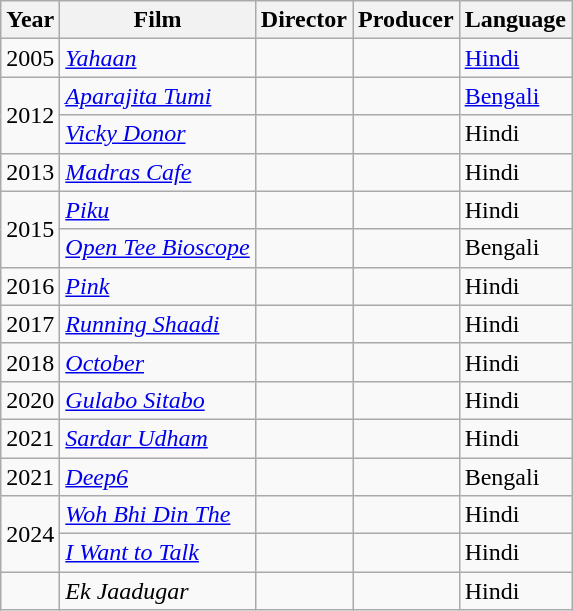<table class="wikitable">
<tr>
<th>Year</th>
<th>Film</th>
<th>Director</th>
<th>Producer</th>
<th>Language</th>
</tr>
<tr>
<td style="text-align:center;">2005</td>
<td><em><a href='#'>Yahaan</a></em></td>
<td></td>
<td></td>
<td><a href='#'>Hindi</a></td>
</tr>
<tr>
<td rowspan="2" style="text-align:center;">2012</td>
<td><em><a href='#'>Aparajita Tumi</a></em></td>
<td></td>
<td></td>
<td><a href='#'>Bengali</a></td>
</tr>
<tr>
<td><em><a href='#'>Vicky Donor</a></em></td>
<td></td>
<td></td>
<td>Hindi</td>
</tr>
<tr>
<td style="text-align:center;">2013</td>
<td><em><a href='#'>Madras Cafe</a></em></td>
<td></td>
<td></td>
<td>Hindi</td>
</tr>
<tr>
<td rowspan="2" style="text-align:center;">2015</td>
<td><em><a href='#'>Piku</a></em></td>
<td></td>
<td></td>
<td>Hindi</td>
</tr>
<tr>
<td><em><a href='#'>Open Tee Bioscope</a></em></td>
<td></td>
<td></td>
<td>Bengali</td>
</tr>
<tr>
<td style="text-align:center;">2016</td>
<td><em><a href='#'>Pink</a></em></td>
<td></td>
<td></td>
<td>Hindi</td>
</tr>
<tr>
<td style="text-align:center;">2017</td>
<td><em><a href='#'>Running Shaadi</a></em></td>
<td></td>
<td></td>
<td>Hindi</td>
</tr>
<tr>
<td style="text-align:center;">2018</td>
<td><em><a href='#'>October</a></em></td>
<td></td>
<td></td>
<td>Hindi</td>
</tr>
<tr>
<td style="text-align:center;">2020</td>
<td><em><a href='#'>Gulabo Sitabo</a></em></td>
<td></td>
<td></td>
<td>Hindi</td>
</tr>
<tr>
<td style="text-align:center;">2021</td>
<td><em><a href='#'>Sardar Udham</a></em></td>
<td></td>
<td></td>
<td>Hindi</td>
</tr>
<tr>
<td>2021</td>
<td><em><a href='#'>Deep6</a></em></td>
<td></td>
<td></td>
<td>Bengali</td>
</tr>
<tr>
<td rowspan="2">2024</td>
<td><em><a href='#'>Woh Bhi Din The</a></em></td>
<td></td>
<td></td>
<td>Hindi</td>
</tr>
<tr>
<td><em><a href='#'>I Want to Talk</a></em></td>
<td></td>
<td></td>
<td>Hindi</td>
</tr>
<tr>
<td></td>
<td><em>Ek Jaadugar</em></td>
<td></td>
<td></td>
<td>Hindi</td>
</tr>
</table>
